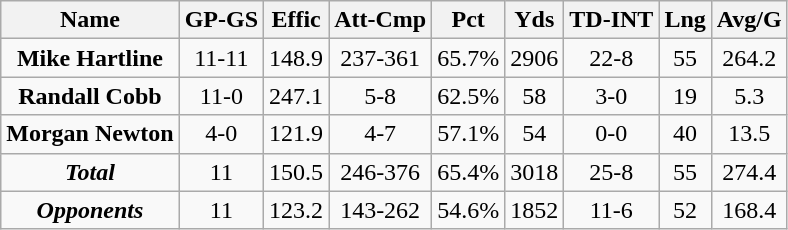<table class="wikitable sortable" border="1">
<tr>
<th>Name</th>
<th>GP-GS</th>
<th>Effic</th>
<th>Att-Cmp</th>
<th>Pct</th>
<th>Yds</th>
<th>TD-INT</th>
<th>Lng</th>
<th>Avg/G</th>
</tr>
<tr align="center">
<td><strong>Mike Hartline</strong></td>
<td>11-11</td>
<td>148.9</td>
<td>237-361</td>
<td>65.7%</td>
<td>2906</td>
<td>22-8</td>
<td>55</td>
<td>264.2</td>
</tr>
<tr align="center">
<td><strong>Randall Cobb</strong></td>
<td>11-0</td>
<td>247.1</td>
<td>5-8</td>
<td>62.5%</td>
<td>58</td>
<td>3-0</td>
<td>19</td>
<td>5.3</td>
</tr>
<tr align="center">
<td><strong>Morgan Newton</strong></td>
<td>4-0</td>
<td>121.9</td>
<td>4-7</td>
<td>57.1%</td>
<td>54</td>
<td>0-0</td>
<td>40</td>
<td>13.5</td>
</tr>
<tr align="center">
<td><strong><em>Total</em></strong></td>
<td>11</td>
<td>150.5</td>
<td>246-376</td>
<td>65.4%</td>
<td>3018</td>
<td>25-8</td>
<td>55</td>
<td>274.4</td>
</tr>
<tr align="center">
<td><strong><em>Opponents</em></strong></td>
<td>11</td>
<td>123.2</td>
<td>143-262</td>
<td>54.6%</td>
<td>1852</td>
<td>11-6</td>
<td>52</td>
<td>168.4</td>
</tr>
</table>
